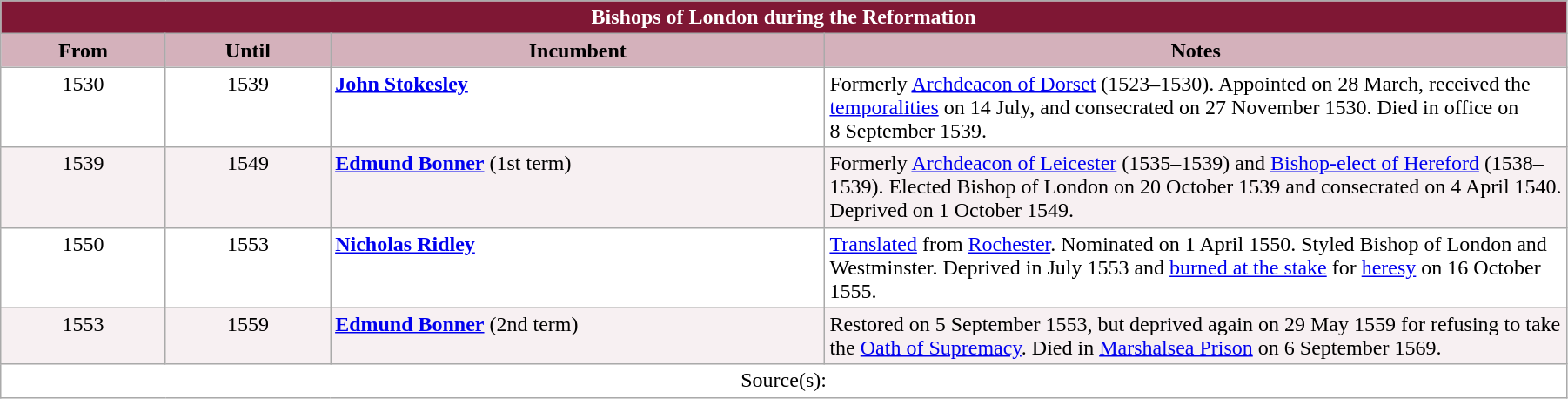<table class="wikitable" style="width:95%; border:1">
<tr>
<th colspan="4" style="background-color: #7F1734; color: white;">Bishops of London during the Reformation</th>
</tr>
<tr>
<th style="background-color: #D4B1BB; width: 10%;">From</th>
<th style="background-color: #D4B1BB; width: 10%;">Until</th>
<th style="background-color: #D4B1BB; width: 30%;">Incumbent</th>
<th style="background-color: #D4B1BB; width: 45%;">Notes</th>
</tr>
<tr valign="top" style="background-color: white;">
<td style="text-align: center;">1530</td>
<td style="text-align: center;">1539</td>
<td> <strong><a href='#'>John Stokesley</a></strong></td>
<td>Formerly <a href='#'>Archdeacon of Dorset</a> (1523–1530). Appointed on 28 March, received the <a href='#'>temporalities</a> on 14 July, and consecrated on 27 November 1530. Died in office on 8 September 1539.</td>
</tr>
<tr valign="top" style="background-color: #F7F0F2;">
<td style="text-align: center;">1539</td>
<td style="text-align: center;">1549</td>
<td> <strong><a href='#'>Edmund Bonner</a></strong> (1st term)</td>
<td>Formerly <a href='#'>Archdeacon of Leicester</a> (1535–1539) and <a href='#'>Bishop-elect of Hereford</a> (1538–1539). Elected Bishop of London on 20 October 1539 and consecrated on 4 April 1540. Deprived on 1 October 1549.</td>
</tr>
<tr valign="top" style="background-color: white;">
<td style="text-align: center;">1550</td>
<td style="text-align: center;">1553</td>
<td> <strong><a href='#'>Nicholas Ridley</a></strong></td>
<td><a href='#'>Translated</a> from <a href='#'>Rochester</a>.  Nominated on 1 April 1550. Styled Bishop of London and Westminster. Deprived in July 1553 and <a href='#'>burned at the stake</a> for <a href='#'>heresy</a> on 16 October 1555.</td>
</tr>
<tr valign="top" style="background-color: #F7F0F2;">
<td style="text-align: center;">1553</td>
<td style="text-align: center;">1559</td>
<td> <strong><a href='#'>Edmund Bonner</a></strong> (2nd term)</td>
<td>Restored on 5 September 1553, but deprived again on 29 May 1559 for refusing to take the <a href='#'>Oath of Supremacy</a>. Died in <a href='#'>Marshalsea Prison</a> on 6 September 1569.</td>
</tr>
<tr valign="top" style="background-color: white;">
<td align="center" colspan="4">Source(s):</td>
</tr>
</table>
